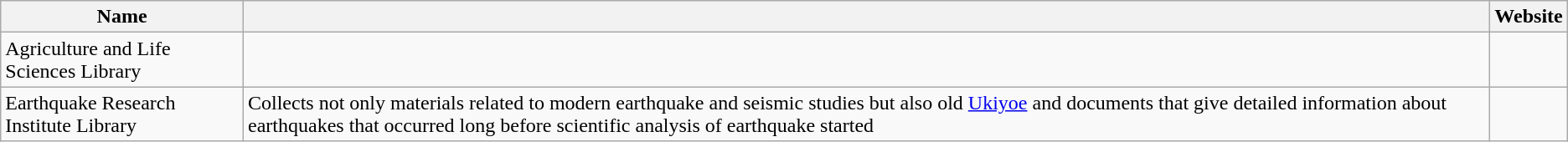<table class="wikitable">
<tr>
<th>Name</th>
<th></th>
<th>Website</th>
</tr>
<tr>
<td>Agriculture and Life Sciences Library</td>
<td></td>
<td></td>
</tr>
<tr>
<td>Earthquake Research Institute Library</td>
<td>Collects not only materials related to modern earthquake and seismic studies but also old <a href='#'>Ukiyoe</a> and documents that give detailed information about earthquakes that occurred long before scientific analysis of earthquake started</td>
<td></td>
</tr>
</table>
